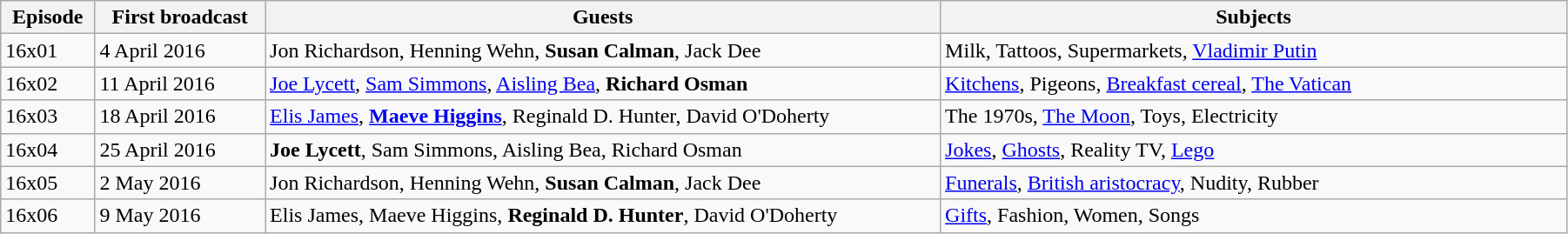<table class="wikitable" style="width:95%;">
<tr>
<th>Episode</th>
<th>First broadcast</th>
<th>Guests</th>
<th style="width:40%;">Subjects</th>
</tr>
<tr>
<td>16x01</td>
<td>4 April 2016</td>
<td>Jon Richardson, Henning Wehn, <strong>Susan Calman</strong>, Jack Dee</td>
<td>Milk, Tattoos, Supermarkets, <a href='#'>Vladimir Putin</a></td>
</tr>
<tr>
<td>16x02</td>
<td>11 April 2016</td>
<td><a href='#'>Joe Lycett</a>, <a href='#'>Sam Simmons</a>, <a href='#'>Aisling Bea</a>, <strong>Richard Osman</strong></td>
<td><a href='#'>Kitchens</a>, Pigeons, <a href='#'>Breakfast cereal</a>, <a href='#'>The Vatican</a></td>
</tr>
<tr>
<td>16x03</td>
<td>18 April 2016</td>
<td><a href='#'>Elis James</a>, <strong><a href='#'>Maeve Higgins</a></strong>, Reginald D. Hunter, David O'Doherty</td>
<td>The 1970s, <a href='#'>The Moon</a>, Toys, Electricity</td>
</tr>
<tr>
<td>16x04</td>
<td>25 April 2016</td>
<td><strong>Joe Lycett</strong>, Sam Simmons, Aisling Bea, Richard Osman</td>
<td><a href='#'>Jokes</a>, <a href='#'>Ghosts</a>, Reality TV, <a href='#'>Lego</a></td>
</tr>
<tr>
<td>16x05</td>
<td>2 May 2016</td>
<td>Jon Richardson, Henning Wehn, <strong>Susan Calman</strong>, Jack Dee</td>
<td><a href='#'>Funerals</a>, <a href='#'>British aristocracy</a>, Nudity, Rubber</td>
</tr>
<tr>
<td>16x06</td>
<td>9 May 2016</td>
<td>Elis James, Maeve Higgins, <strong>Reginald D. Hunter</strong>, David O'Doherty</td>
<td><a href='#'>Gifts</a>, Fashion, Women, Songs</td>
</tr>
</table>
